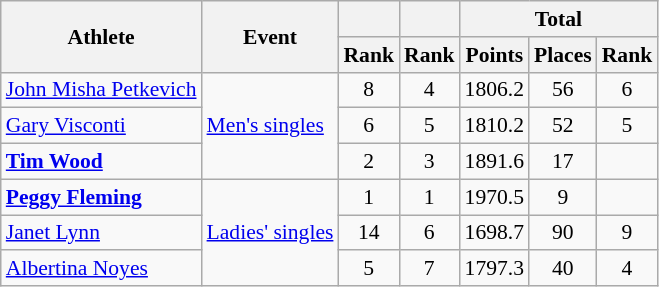<table class=wikitable style="font-size:90%; text-align:center">
<tr>
<th rowspan=2>Athlete</th>
<th rowspan=2>Event</th>
<th></th>
<th></th>
<th colspan=3>Total</th>
</tr>
<tr style-font-size:95%>
<th>Rank</th>
<th>Rank</th>
<th>Points</th>
<th>Places</th>
<th>Rank</th>
</tr>
<tr>
<td align=left><a href='#'>John Misha Petkevich</a></td>
<td align=left rowspan=3><a href='#'>Men's singles</a></td>
<td>8</td>
<td>4</td>
<td>1806.2</td>
<td>56</td>
<td>6</td>
</tr>
<tr>
<td align=left><a href='#'>Gary Visconti</a></td>
<td>6</td>
<td>5</td>
<td>1810.2</td>
<td>52</td>
<td>5</td>
</tr>
<tr>
<td align=left><strong><a href='#'>Tim Wood</a></strong></td>
<td>2</td>
<td>3</td>
<td>1891.6</td>
<td>17</td>
<td></td>
</tr>
<tr>
<td align=left><strong><a href='#'>Peggy Fleming</a></strong></td>
<td align=left rowspan=3><a href='#'>Ladies' singles</a></td>
<td>1</td>
<td>1</td>
<td>1970.5</td>
<td>9</td>
<td></td>
</tr>
<tr>
<td align=left><a href='#'>Janet Lynn</a></td>
<td>14</td>
<td>6</td>
<td>1698.7</td>
<td>90</td>
<td>9</td>
</tr>
<tr>
<td align=left><a href='#'>Albertina Noyes</a></td>
<td>5</td>
<td>7</td>
<td>1797.3</td>
<td>40</td>
<td>4</td>
</tr>
</table>
